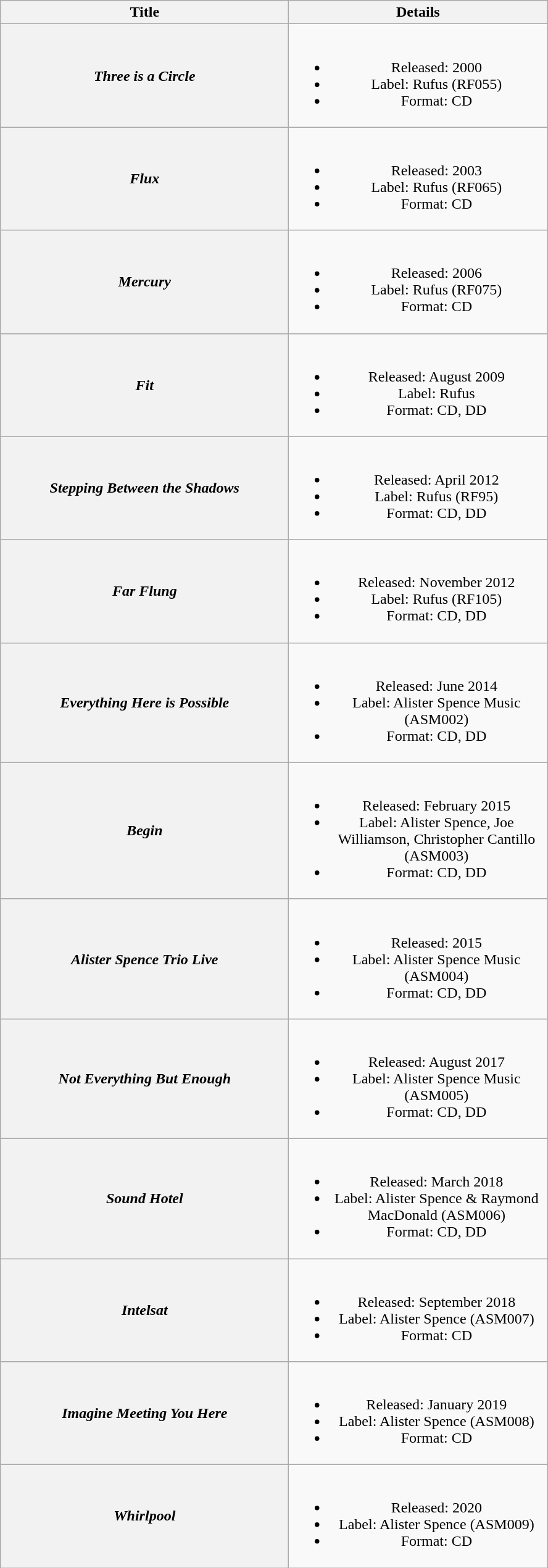<table class="wikitable plainrowheaders" style="text-align:center;" border="1">
<tr>
<th scope="col" style="width:19em;">Title</th>
<th scope="col" style="width:17em;">Details</th>
</tr>
<tr>
<th scope="row"><em>Three is a Circle</em> <br> </th>
<td><br><ul><li>Released: 2000</li><li>Label: Rufus (RF055)</li><li>Format: CD</li></ul></td>
</tr>
<tr>
<th scope="row"><em>Flux</em> <br> </th>
<td><br><ul><li>Released: 2003</li><li>Label: Rufus (RF065)</li><li>Format: CD</li></ul></td>
</tr>
<tr>
<th scope="row"><em>Mercury</em> <br> </th>
<td><br><ul><li>Released: 2006</li><li>Label: Rufus (RF075)</li><li>Format: CD</li></ul></td>
</tr>
<tr>
<th scope="row"><em>Fit</em> <br> </th>
<td><br><ul><li>Released: August 2009</li><li>Label: Rufus</li><li>Format: CD, DD</li></ul></td>
</tr>
<tr>
<th scope="row"><em>Stepping Between the Shadows</em> <br> </th>
<td><br><ul><li>Released: April 2012</li><li>Label: Rufus (RF95)</li><li>Format: CD, DD</li></ul></td>
</tr>
<tr>
<th scope="row"><em>Far Flung</em> <br> </th>
<td><br><ul><li>Released: November 2012</li><li>Label: Rufus (RF105)</li><li>Format: CD, DD</li></ul></td>
</tr>
<tr>
<th scope="row"><em>Everything Here is Possible</em> <br> </th>
<td><br><ul><li>Released: June 2014</li><li>Label: Alister Spence Music (ASM002)</li><li>Format: CD, DD</li></ul></td>
</tr>
<tr>
<th scope="row"><em>Begin</em> <br> </th>
<td><br><ul><li>Released: February 2015</li><li>Label: Alister Spence, Joe Williamson, Christopher Cantillo (ASM003)</li><li>Format: CD, DD</li></ul></td>
</tr>
<tr>
<th scope="row"><em>Alister Spence Trio Live</em> <br> </th>
<td><br><ul><li>Released: 2015</li><li>Label: Alister Spence Music (ASM004)</li><li>Format: CD, DD</li></ul></td>
</tr>
<tr>
<th scope="row"><em>Not Everything But Enough</em> <br> </th>
<td><br><ul><li>Released: August 2017</li><li>Label: Alister Spence Music (ASM005)</li><li>Format: CD, DD</li></ul></td>
</tr>
<tr>
<th scope="row"><em>Sound Hotel</em> <br> </th>
<td><br><ul><li>Released: March 2018</li><li>Label: Alister Spence & Raymond MacDonald (ASM006)</li><li>Format: CD, DD</li></ul></td>
</tr>
<tr>
<th scope="row"><em>Intelsat</em> <br> </th>
<td><br><ul><li>Released: September 2018</li><li>Label: Alister Spence (ASM007)</li><li>Format: CD</li></ul></td>
</tr>
<tr>
<th scope="row"><em>Imagine Meeting You Here</em> <br> </th>
<td><br><ul><li>Released: January 2019</li><li>Label: Alister Spence (ASM008)</li><li>Format: CD</li></ul></td>
</tr>
<tr>
<th scope="row"><em>Whirlpool</em></th>
<td><br><ul><li>Released: 2020</li><li>Label: Alister Spence (ASM009)</li><li>Format: CD</li></ul></td>
</tr>
</table>
